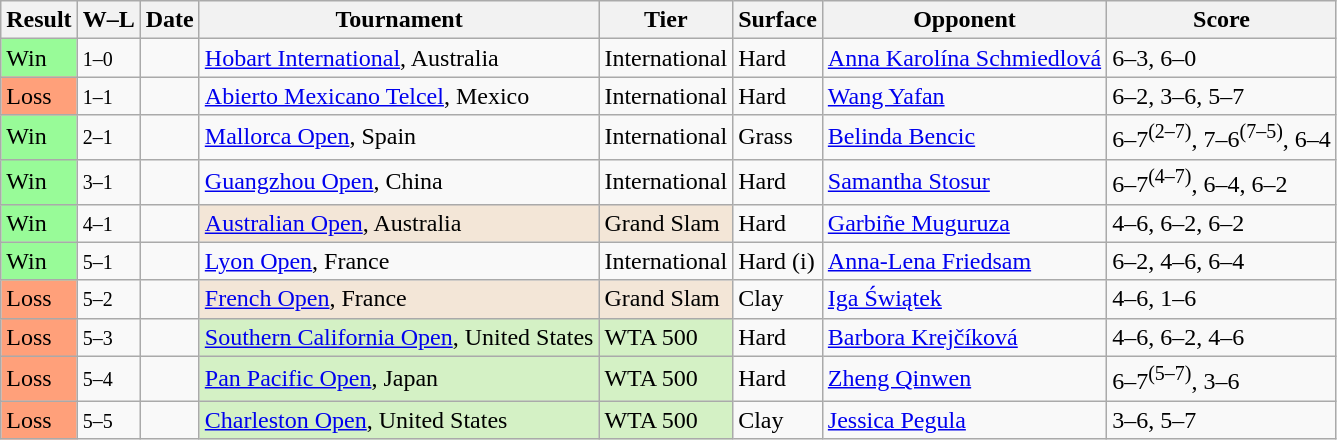<table class="sortable wikitable">
<tr>
<th>Result</th>
<th class="unsortable">W–L</th>
<th>Date</th>
<th>Tournament</th>
<th>Tier</th>
<th>Surface</th>
<th>Opponent</th>
<th class="unsortable">Score</th>
</tr>
<tr>
<td style=background:#98fb98>Win</td>
<td><small>1–0</small></td>
<td><a href='#'></a></td>
<td><a href='#'>Hobart International</a>, Australia</td>
<td>International</td>
<td>Hard</td>
<td> <a href='#'>Anna Karolína Schmiedlová</a></td>
<td>6–3, 6–0</td>
</tr>
<tr>
<td style=background:#ffa07a>Loss</td>
<td><small>1–1</small></td>
<td><a href='#'></a></td>
<td><a href='#'>Abierto Mexicano Telcel</a>, Mexico</td>
<td>International</td>
<td>Hard</td>
<td> <a href='#'>Wang Yafan</a></td>
<td>6–2, 3–6, 5–7</td>
</tr>
<tr>
<td style=background:#98fb98>Win</td>
<td><small>2–1</small></td>
<td><a href='#'></a></td>
<td><a href='#'>Mallorca Open</a>, Spain</td>
<td>International</td>
<td>Grass</td>
<td> <a href='#'>Belinda Bencic</a></td>
<td>6–7<sup>(2–7)</sup>, 7–6<sup>(7–5)</sup>, 6–4</td>
</tr>
<tr>
<td style=background:#98fb98>Win</td>
<td><small>3–1</small></td>
<td><a href='#'></a></td>
<td><a href='#'>Guangzhou Open</a>, China</td>
<td>International</td>
<td>Hard</td>
<td> <a href='#'>Samantha Stosur</a></td>
<td>6–7<sup>(4–7)</sup>, 6–4, 6–2</td>
</tr>
<tr>
<td style=background:#98fb98>Win</td>
<td><small>4–1</small></td>
<td><a href='#'></a></td>
<td style=background:#f3e6d7><a href='#'>Australian Open</a>, Australia</td>
<td style=background:#f3e6d7>Grand Slam</td>
<td>Hard</td>
<td> <a href='#'>Garbiñe Muguruza</a></td>
<td>4–6, 6–2, 6–2</td>
</tr>
<tr>
<td style=background:#98fb98>Win</td>
<td><small>5–1</small></td>
<td><a href='#'></a></td>
<td><a href='#'>Lyon Open</a>, France</td>
<td>International</td>
<td>Hard (i)</td>
<td> <a href='#'>Anna-Lena Friedsam</a></td>
<td>6–2, 4–6, 6–4</td>
</tr>
<tr>
<td style=background:#ffa07a>Loss</td>
<td><small>5–2</small></td>
<td><a href='#'></a></td>
<td style=background:#f3e6d7><a href='#'>French Open</a>, France</td>
<td style=background:#f3e6d7>Grand Slam</td>
<td>Clay</td>
<td> <a href='#'>Iga Świątek</a></td>
<td>4–6, 1–6</td>
</tr>
<tr>
<td style=background:#ffa07a>Loss</td>
<td><small>5–3</small></td>
<td><a href='#'></a></td>
<td style=background:#d4f1c5><a href='#'>Southern California Open</a>, United States</td>
<td style=background:#d4f1c5>WTA 500</td>
<td>Hard</td>
<td> <a href='#'>Barbora Krejčíková</a></td>
<td>4–6, 6–2, 4–6</td>
</tr>
<tr>
<td style=background:#ffa07a>Loss</td>
<td><small>5–4</small></td>
<td><a href='#'></a></td>
<td style=background:#d4f1c5><a href='#'>Pan Pacific Open</a>, Japan</td>
<td style=background:#d4f1c5>WTA 500</td>
<td>Hard</td>
<td> <a href='#'>Zheng Qinwen</a></td>
<td>6–7<sup>(5–7)</sup>, 3–6</td>
</tr>
<tr>
<td style=background:#ffa07a>Loss</td>
<td><small>5–5</small></td>
<td><a href='#'></a></td>
<td style=background:#d4f1c5><a href='#'>Charleston Open</a>, United States</td>
<td style=background:#d4f1c5>WTA 500</td>
<td>Clay</td>
<td> <a href='#'>Jessica Pegula</a></td>
<td>3–6, 5–7</td>
</tr>
</table>
